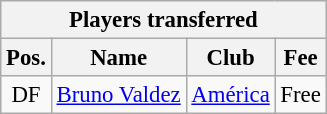<table class="wikitable" style="font-size:95%;">
<tr>
<th colspan="5">Players transferred</th>
</tr>
<tr>
<th>Pos.</th>
<th>Name</th>
<th>Club</th>
<th>Fee</th>
</tr>
<tr>
<td align="center">DF</td>
<td> <a href='#'>Bruno Valdez</a></td>
<td> <a href='#'>América</a></td>
<td>Free</td>
</tr>
</table>
